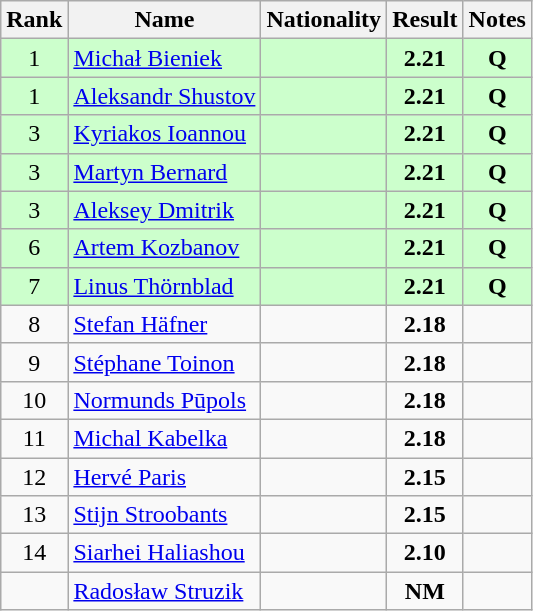<table class="wikitable sortable" style="text-align:center">
<tr>
<th>Rank</th>
<th>Name</th>
<th>Nationality</th>
<th>Result</th>
<th>Notes</th>
</tr>
<tr bgcolor=ccffcc>
<td>1</td>
<td align=left><a href='#'>Michał Bieniek</a></td>
<td align=left></td>
<td><strong>2.21</strong></td>
<td><strong>Q</strong></td>
</tr>
<tr bgcolor=ccffcc>
<td>1</td>
<td align=left><a href='#'>Aleksandr Shustov</a></td>
<td align=left></td>
<td><strong>2.21</strong></td>
<td><strong>Q</strong></td>
</tr>
<tr bgcolor=ccffcc>
<td>3</td>
<td align=left><a href='#'>Kyriakos Ioannou</a></td>
<td align=left></td>
<td><strong>2.21</strong></td>
<td><strong>Q</strong></td>
</tr>
<tr bgcolor=ccffcc>
<td>3</td>
<td align=left><a href='#'>Martyn Bernard</a></td>
<td align=left></td>
<td><strong>2.21</strong></td>
<td><strong>Q</strong></td>
</tr>
<tr bgcolor=ccffcc>
<td>3</td>
<td align=left><a href='#'>Aleksey Dmitrik</a></td>
<td align=left></td>
<td><strong>2.21</strong></td>
<td><strong>Q</strong></td>
</tr>
<tr bgcolor=ccffcc>
<td>6</td>
<td align=left><a href='#'>Artem Kozbanov</a></td>
<td align=left></td>
<td><strong>2.21</strong></td>
<td><strong>Q</strong></td>
</tr>
<tr bgcolor=ccffcc>
<td>7</td>
<td align=left><a href='#'>Linus Thörnblad</a></td>
<td align=left></td>
<td><strong>2.21</strong></td>
<td><strong>Q</strong></td>
</tr>
<tr>
<td>8</td>
<td align=left><a href='#'>Stefan Häfner</a></td>
<td align=left></td>
<td><strong>2.18</strong></td>
<td></td>
</tr>
<tr>
<td>9</td>
<td align=left><a href='#'>Stéphane Toinon</a></td>
<td align=left></td>
<td><strong>2.18</strong></td>
<td></td>
</tr>
<tr>
<td>10</td>
<td align=left><a href='#'>Normunds Pūpols</a></td>
<td align=left></td>
<td><strong>2.18</strong></td>
<td></td>
</tr>
<tr>
<td>11</td>
<td align=left><a href='#'>Michal Kabelka</a></td>
<td align=left></td>
<td><strong>2.18</strong></td>
<td></td>
</tr>
<tr>
<td>12</td>
<td align=left><a href='#'>Hervé Paris</a></td>
<td align=left></td>
<td><strong>2.15</strong></td>
<td></td>
</tr>
<tr>
<td>13</td>
<td align=left><a href='#'>Stijn Stroobants</a></td>
<td align=left></td>
<td><strong>2.15</strong></td>
<td></td>
</tr>
<tr>
<td>14</td>
<td align=left><a href='#'>Siarhei Haliashou</a></td>
<td align=left></td>
<td><strong>2.10</strong></td>
<td></td>
</tr>
<tr>
<td></td>
<td align=left><a href='#'>Radosław Struzik</a></td>
<td align=left></td>
<td><strong>NM</strong></td>
<td></td>
</tr>
</table>
